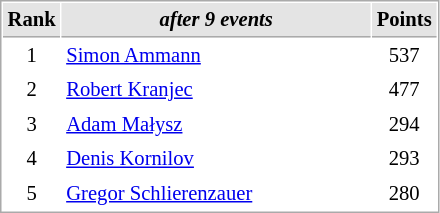<table cellspacing="1" cellpadding="3" style="border:1px solid #aaa; font-size:86%;">
<tr style="background:#e4e4e4;">
<th style="border-bottom:1px solid #aaa; width:10px;">Rank</th>
<th style="border-bottom:1px solid #aaa; width:200px;"><em>after 9 events</em></th>
<th style="border-bottom:1px solid #aaa; width:20px;">Points</th>
</tr>
<tr>
<td align=center>1</td>
<td> <a href='#'>Simon Ammann</a></td>
<td align=center>537</td>
</tr>
<tr>
<td align=center>2</td>
<td> <a href='#'>Robert Kranjec</a></td>
<td align=center>477</td>
</tr>
<tr>
<td align=center>3</td>
<td> <a href='#'>Adam Małysz</a></td>
<td align=center>294</td>
</tr>
<tr>
<td align=center>4</td>
<td> <a href='#'>Denis Kornilov</a></td>
<td align=center>293</td>
</tr>
<tr>
<td align=center>5</td>
<td> <a href='#'>Gregor Schlierenzauer</a></td>
<td align=center>280</td>
</tr>
</table>
